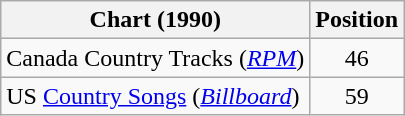<table class="wikitable sortable">
<tr>
<th scope="col">Chart (1990)</th>
<th scope="col">Position</th>
</tr>
<tr>
<td>Canada Country Tracks (<em><a href='#'>RPM</a></em>)</td>
<td align="center">46</td>
</tr>
<tr>
<td>US <a href='#'>Country Songs</a> (<em><a href='#'>Billboard</a></em>)</td>
<td align="center">59</td>
</tr>
</table>
